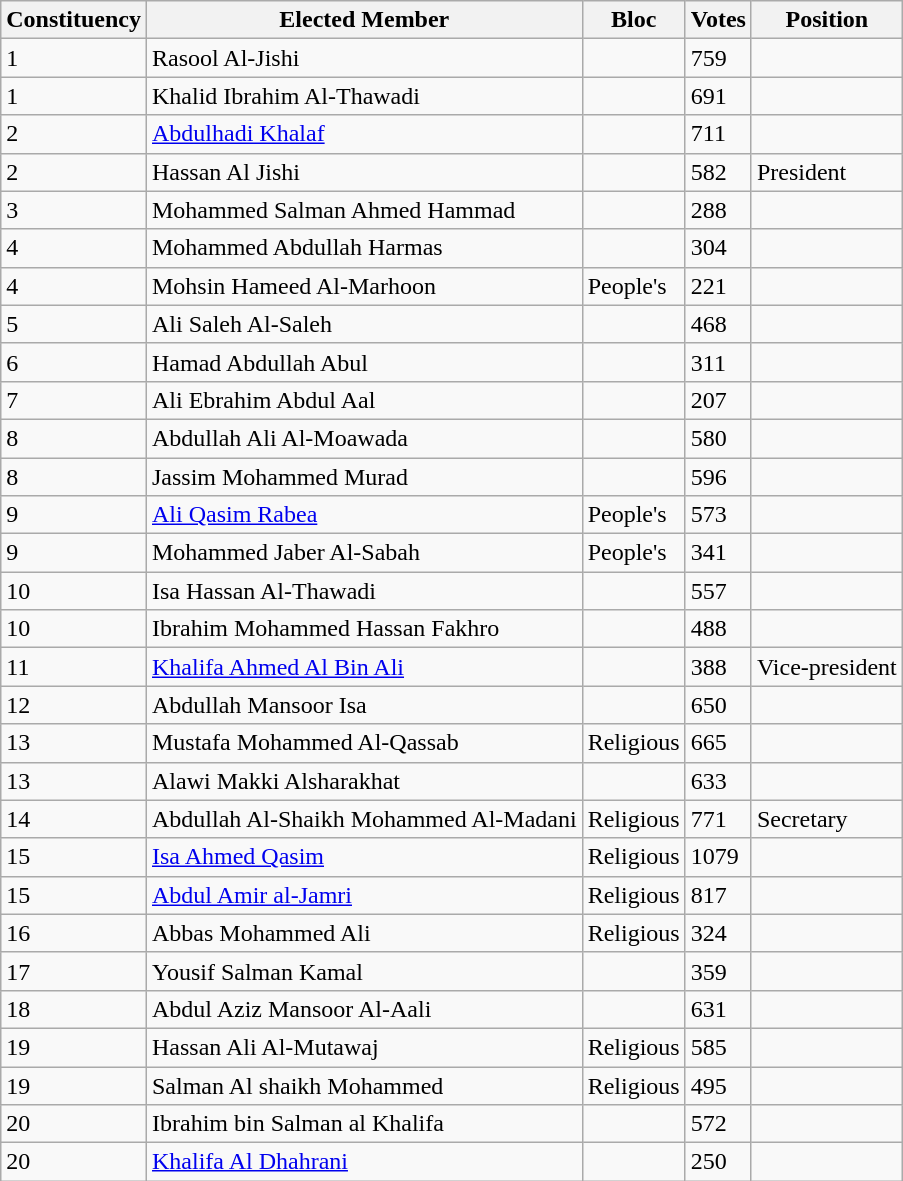<table class="wikitable sortable">
<tr>
<th>Constituency</th>
<th>Elected Member</th>
<th>Bloc</th>
<th>Votes</th>
<th>Position</th>
</tr>
<tr>
<td>1</td>
<td>Rasool Al-Jishi</td>
<td></td>
<td>759</td>
<td></td>
</tr>
<tr>
<td>1</td>
<td>Khalid Ibrahim Al-Thawadi</td>
<td></td>
<td>691</td>
<td></td>
</tr>
<tr>
<td>2</td>
<td><a href='#'>Abdulhadi Khalaf</a></td>
<td></td>
<td>711</td>
<td></td>
</tr>
<tr>
<td>2</td>
<td>Hassan Al Jishi</td>
<td></td>
<td>582</td>
<td>President</td>
</tr>
<tr>
<td>3</td>
<td>Mohammed Salman Ahmed Hammad</td>
<td></td>
<td>288</td>
<td></td>
</tr>
<tr>
<td>4</td>
<td>Mohammed Abdullah Harmas</td>
<td></td>
<td>304</td>
<td></td>
</tr>
<tr>
<td>4</td>
<td>Mohsin Hameed Al-Marhoon</td>
<td>People's</td>
<td>221</td>
<td></td>
</tr>
<tr>
<td>5</td>
<td>Ali Saleh Al-Saleh</td>
<td></td>
<td>468</td>
<td></td>
</tr>
<tr>
<td>6</td>
<td>Hamad Abdullah Abul</td>
<td></td>
<td>311</td>
<td></td>
</tr>
<tr>
<td>7</td>
<td>Ali Ebrahim Abdul Aal</td>
<td></td>
<td>207</td>
<td></td>
</tr>
<tr>
<td>8</td>
<td>Abdullah Ali Al-Moawada</td>
<td></td>
<td>580</td>
<td></td>
</tr>
<tr>
<td>8</td>
<td>Jassim Mohammed Murad</td>
<td></td>
<td>596</td>
<td></td>
</tr>
<tr>
<td>9</td>
<td><a href='#'>Ali Qasim Rabea</a></td>
<td>People's</td>
<td>573</td>
<td></td>
</tr>
<tr>
<td>9</td>
<td>Mohammed Jaber Al-Sabah</td>
<td>People's</td>
<td>341</td>
<td></td>
</tr>
<tr>
<td>10</td>
<td>Isa Hassan Al-Thawadi</td>
<td></td>
<td>557</td>
<td></td>
</tr>
<tr>
<td>10</td>
<td>Ibrahim Mohammed Hassan Fakhro</td>
<td></td>
<td>488</td>
<td></td>
</tr>
<tr>
<td>11</td>
<td><a href='#'>Khalifa Ahmed Al Bin Ali</a></td>
<td></td>
<td>388</td>
<td>Vice-president</td>
</tr>
<tr>
<td>12</td>
<td>Abdullah Mansoor Isa</td>
<td></td>
<td>650</td>
<td></td>
</tr>
<tr>
<td>13</td>
<td>Mustafa Mohammed Al-Qassab</td>
<td>Religious</td>
<td>665</td>
<td></td>
</tr>
<tr>
<td>13</td>
<td>Alawi Makki Alsharakhat</td>
<td></td>
<td>633</td>
<td></td>
</tr>
<tr>
<td>14</td>
<td>Abdullah Al-Shaikh Mohammed Al-Madani</td>
<td>Religious</td>
<td>771</td>
<td>Secretary</td>
</tr>
<tr>
<td>15</td>
<td><a href='#'>Isa Ahmed Qasim</a></td>
<td>Religious</td>
<td>1079</td>
<td></td>
</tr>
<tr>
<td>15</td>
<td><a href='#'>Abdul Amir al-Jamri</a></td>
<td>Religious</td>
<td>817</td>
<td></td>
</tr>
<tr>
<td>16</td>
<td>Abbas Mohammed Ali</td>
<td>Religious</td>
<td>324</td>
<td></td>
</tr>
<tr>
<td>17</td>
<td>Yousif Salman Kamal</td>
<td></td>
<td>359</td>
<td></td>
</tr>
<tr>
<td>18</td>
<td>Abdul Aziz Mansoor Al-Aali</td>
<td></td>
<td>631</td>
<td></td>
</tr>
<tr>
<td>19</td>
<td>Hassan Ali Al-Mutawaj</td>
<td>Religious</td>
<td>585</td>
<td></td>
</tr>
<tr>
<td>19</td>
<td>Salman Al shaikh Mohammed</td>
<td>Religious</td>
<td>495</td>
<td></td>
</tr>
<tr>
<td>20</td>
<td>Ibrahim bin Salman al Khalifa</td>
<td></td>
<td>572</td>
<td></td>
</tr>
<tr>
<td>20</td>
<td><a href='#'>Khalifa Al Dhahrani</a></td>
<td></td>
<td>250</td>
<td></td>
</tr>
</table>
